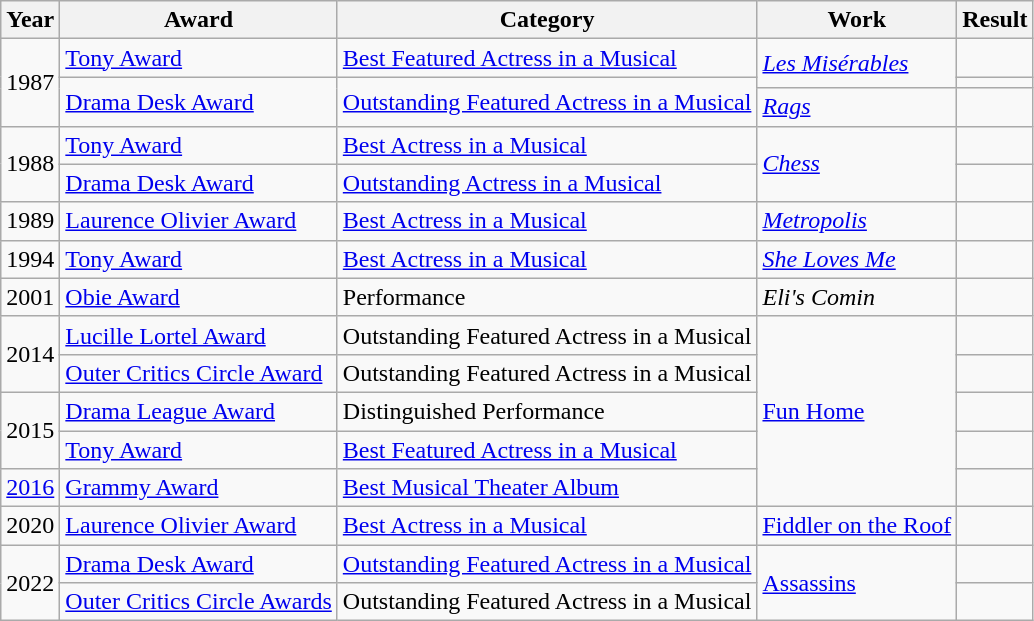<table class="wikitable">
<tr>
<th>Year</th>
<th>Award</th>
<th>Category</th>
<th>Work</th>
<th>Result</th>
</tr>
<tr>
<td rowspan="3">1987</td>
<td><a href='#'>Tony Award</a></td>
<td><a href='#'>Best Featured Actress in a Musical</a></td>
<td rowspan="2"><em><a href='#'>Les Misérables</a></em></td>
<td></td>
</tr>
<tr>
<td rowspan="2"><a href='#'>Drama Desk Award</a></td>
<td rowspan="2"><a href='#'>Outstanding Featured Actress in a Musical</a></td>
<td></td>
</tr>
<tr>
<td><em><a href='#'>Rags</a></em></td>
<td></td>
</tr>
<tr>
<td rowspan="2">1988</td>
<td><a href='#'>Tony Award</a></td>
<td><a href='#'>Best Actress in a Musical</a></td>
<td rowspan="2"><em><a href='#'>Chess</a></em></td>
<td></td>
</tr>
<tr>
<td><a href='#'>Drama Desk Award</a></td>
<td><a href='#'>Outstanding Actress in a Musical</a></td>
<td></td>
</tr>
<tr>
<td>1989</td>
<td><a href='#'>Laurence Olivier Award</a></td>
<td><a href='#'>Best Actress in a Musical</a></td>
<td><em><a href='#'>Metropolis</a></em></td>
<td></td>
</tr>
<tr>
<td>1994</td>
<td><a href='#'>Tony Award</a></td>
<td><a href='#'>Best Actress in a Musical</a></td>
<td><em><a href='#'>She Loves Me</a></em></td>
<td></td>
</tr>
<tr>
<td>2001</td>
<td><a href='#'>Obie Award</a></td>
<td>Performance</td>
<td><em>Eli's Comin<strong></td>
<td></td>
</tr>
<tr>
<td rowspan="2">2014</td>
<td><a href='#'>Lucille Lortel Award</a></td>
<td>Outstanding Featured Actress in a Musical</td>
<td rowspan="5"></em><a href='#'>Fun Home</a><em></td>
<td></td>
</tr>
<tr>
<td><a href='#'>Outer Critics Circle Award</a></td>
<td>Outstanding Featured Actress in a Musical</td>
<td></td>
</tr>
<tr>
<td rowspan="2">2015</td>
<td><a href='#'>Drama League Award</a></td>
<td>Distinguished Performance</td>
<td></td>
</tr>
<tr>
<td><a href='#'>Tony Award</a></td>
<td><a href='#'>Best Featured Actress in a Musical</a></td>
<td></td>
</tr>
<tr>
<td><a href='#'>2016</a></td>
<td><a href='#'>Grammy Award</a></td>
<td><a href='#'>Best Musical Theater Album</a></td>
<td></td>
</tr>
<tr>
<td>2020</td>
<td><a href='#'>Laurence Olivier Award</a></td>
<td><a href='#'>Best Actress in a Musical</a></td>
<td></em><a href='#'>Fiddler on the Roof</a><em></td>
<td></td>
</tr>
<tr>
<td rowspan=2>2022</td>
<td><a href='#'>Drama Desk Award</a></td>
<td><a href='#'>Outstanding Featured Actress in a Musical</a></td>
<td rowspan=2></em><a href='#'>Assassins</a><em></td>
<td></td>
</tr>
<tr>
<td><a href='#'>Outer Critics Circle Awards</a></td>
<td>Outstanding Featured Actress in a Musical</td>
<td></td>
</tr>
</table>
